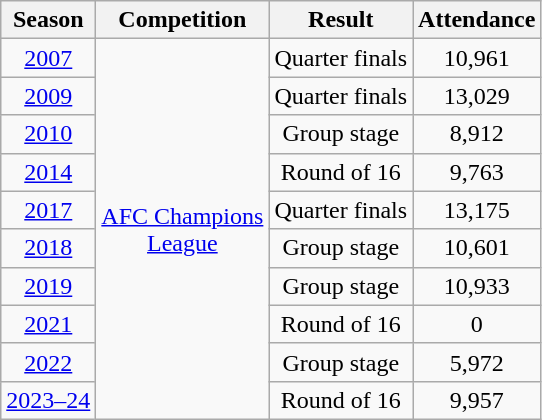<table class="wikitable" style="text-align: center;">
<tr>
<th>Season</th>
<th>Competition</th>
<th>Result</th>
<th>Attendance</th>
</tr>
<tr>
<td><a href='#'>2007</a></td>
<td rowspan="10"><a href='#'>AFC Champions<br>League</a></td>
<td>Quarter finals</td>
<td>10,961</td>
</tr>
<tr>
<td><a href='#'>2009</a></td>
<td>Quarter finals</td>
<td>13,029</td>
</tr>
<tr>
<td><a href='#'>2010</a></td>
<td>Group stage</td>
<td>8,912</td>
</tr>
<tr>
<td><a href='#'>2014</a></td>
<td>Round of 16</td>
<td>9,763</td>
</tr>
<tr>
<td><a href='#'>2017</a></td>
<td>Quarter finals</td>
<td>13,175</td>
</tr>
<tr>
<td><a href='#'>2018</a></td>
<td>Group stage</td>
<td>10,601</td>
</tr>
<tr>
<td><a href='#'>2019</a></td>
<td>Group stage</td>
<td>10,933</td>
</tr>
<tr>
<td><a href='#'>2021</a></td>
<td>Round of 16</td>
<td>0</td>
</tr>
<tr>
<td><a href='#'>2022</a></td>
<td>Group stage</td>
<td>5,972</td>
</tr>
<tr>
<td><a href='#'>2023–24</a></td>
<td>Round of 16</td>
<td>9,957</td>
</tr>
</table>
